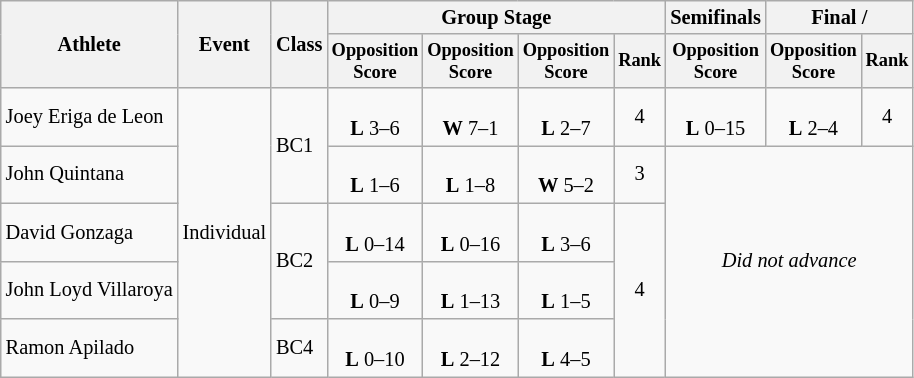<table class="wikitable" style="font-size:85%">
<tr>
<th rowspan=2>Athlete</th>
<th rowspan=2>Event</th>
<th rowspan=2>Class</th>
<th colspan=4>Group Stage</th>
<th>Semifinals</th>
<th colspan=2>Final / </th>
</tr>
<tr style="font-size:90%">
<th>Opposition<br>Score</th>
<th>Opposition<br>Score</th>
<th>Opposition<br>Score</th>
<th>Rank</th>
<th>Opposition<br>Score</th>
<th>Opposition<br>Score</th>
<th>Rank</th>
</tr>
<tr align=center>
<td align=left>Joey Eriga de Leon</td>
<td rowspan=5 align=left>Individual</td>
<td rowspan=2 align=left>BC1</td>
<td><br><strong>L</strong> 3–6</td>
<td><br><strong>W</strong> 7–1</td>
<td><br><strong>L</strong> 2–7</td>
<td>4</td>
<td><br><strong>L</strong> 0–15</td>
<td><br><strong>L</strong> 2–4</td>
<td>4</td>
</tr>
<tr align=center>
<td align=left>John Quintana</td>
<td><br><strong>L</strong> 1–6</td>
<td><br><strong>L</strong> 1–8</td>
<td><br><strong>W</strong> 5–2</td>
<td>3</td>
<td colspan=3 rowspan=4><em>Did not advance</em></td>
</tr>
<tr align=center>
<td align=left>David Gonzaga</td>
<td rowspan=2 align=left>BC2</td>
<td><br><strong>L</strong> 0–14</td>
<td><br><strong>L</strong> 0–16</td>
<td><br><strong>L</strong> 3–6</td>
<td rowspan=3>4</td>
</tr>
<tr align=center>
<td align=left>John Loyd Villaroya</td>
<td><br><strong>L</strong> 0–9</td>
<td><br><strong>L</strong> 1–13</td>
<td><br><strong>L</strong> 1–5</td>
</tr>
<tr align=center>
<td align=left>Ramon Apilado</td>
<td align=left>BC4</td>
<td><br><strong>L</strong> 0–10</td>
<td><br><strong>L</strong> 2–12</td>
<td><br><strong>L</strong> 4–5</td>
</tr>
</table>
